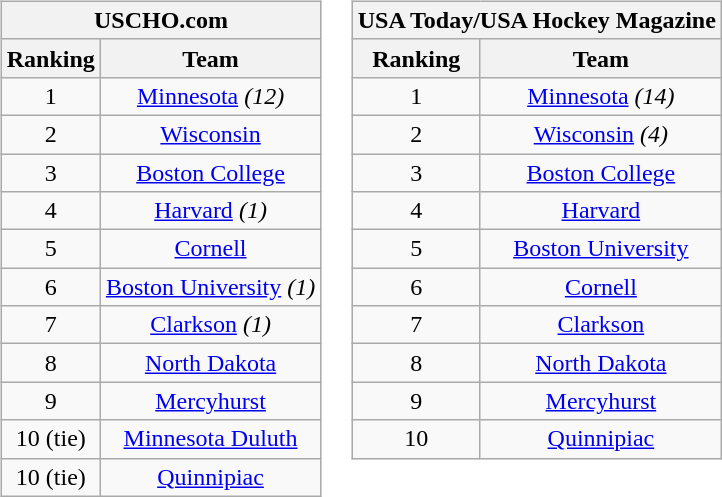<table>
<tr style="vertical-align:top;">
<td><br><table class="wikitable" style="text-align:center;">
<tr>
<th colspan=2><strong>USCHO.com</strong></th>
</tr>
<tr>
<th>Ranking</th>
<th>Team</th>
</tr>
<tr>
<td>1</td>
<td><a href='#'>Minnesota</a> <em>(12)</em></td>
</tr>
<tr>
<td>2</td>
<td><a href='#'>Wisconsin</a></td>
</tr>
<tr>
<td>3</td>
<td><a href='#'>Boston College</a></td>
</tr>
<tr>
<td>4</td>
<td><a href='#'>Harvard</a> <em>(1)</em></td>
</tr>
<tr>
<td>5</td>
<td><a href='#'>Cornell</a></td>
</tr>
<tr>
<td>6</td>
<td><a href='#'>Boston University</a> <em>(1)</em></td>
</tr>
<tr>
<td>7</td>
<td><a href='#'>Clarkson</a> <em>(1)</em></td>
</tr>
<tr>
<td>8</td>
<td><a href='#'>North Dakota</a></td>
</tr>
<tr>
<td>9</td>
<td><a href='#'>Mercyhurst</a></td>
</tr>
<tr>
<td>10 (tie)</td>
<td><a href='#'>Minnesota Duluth</a></td>
</tr>
<tr>
<td>10 (tie)</td>
<td><a href='#'>Quinnipiac</a></td>
</tr>
</table>
</td>
<td><br><table class="wikitable" style="text-align:center;">
<tr>
<th colspan=2><strong>USA Today/USA Hockey Magazine</strong></th>
</tr>
<tr>
<th>Ranking</th>
<th>Team</th>
</tr>
<tr>
<td>1</td>
<td><a href='#'>Minnesota</a> <em>(14)</em></td>
</tr>
<tr>
<td>2</td>
<td><a href='#'>Wisconsin</a> <em>(4)</em></td>
</tr>
<tr>
<td>3</td>
<td><a href='#'>Boston College</a></td>
</tr>
<tr>
<td>4</td>
<td><a href='#'>Harvard</a></td>
</tr>
<tr>
<td>5</td>
<td><a href='#'>Boston University</a></td>
</tr>
<tr>
<td>6</td>
<td><a href='#'>Cornell</a></td>
</tr>
<tr>
<td>7</td>
<td><a href='#'>Clarkson</a></td>
</tr>
<tr>
<td>8</td>
<td><a href='#'>North Dakota</a></td>
</tr>
<tr>
<td>9</td>
<td><a href='#'>Mercyhurst</a></td>
</tr>
<tr>
<td>10</td>
<td><a href='#'>Quinnipiac</a></td>
</tr>
</table>
</td>
</tr>
</table>
